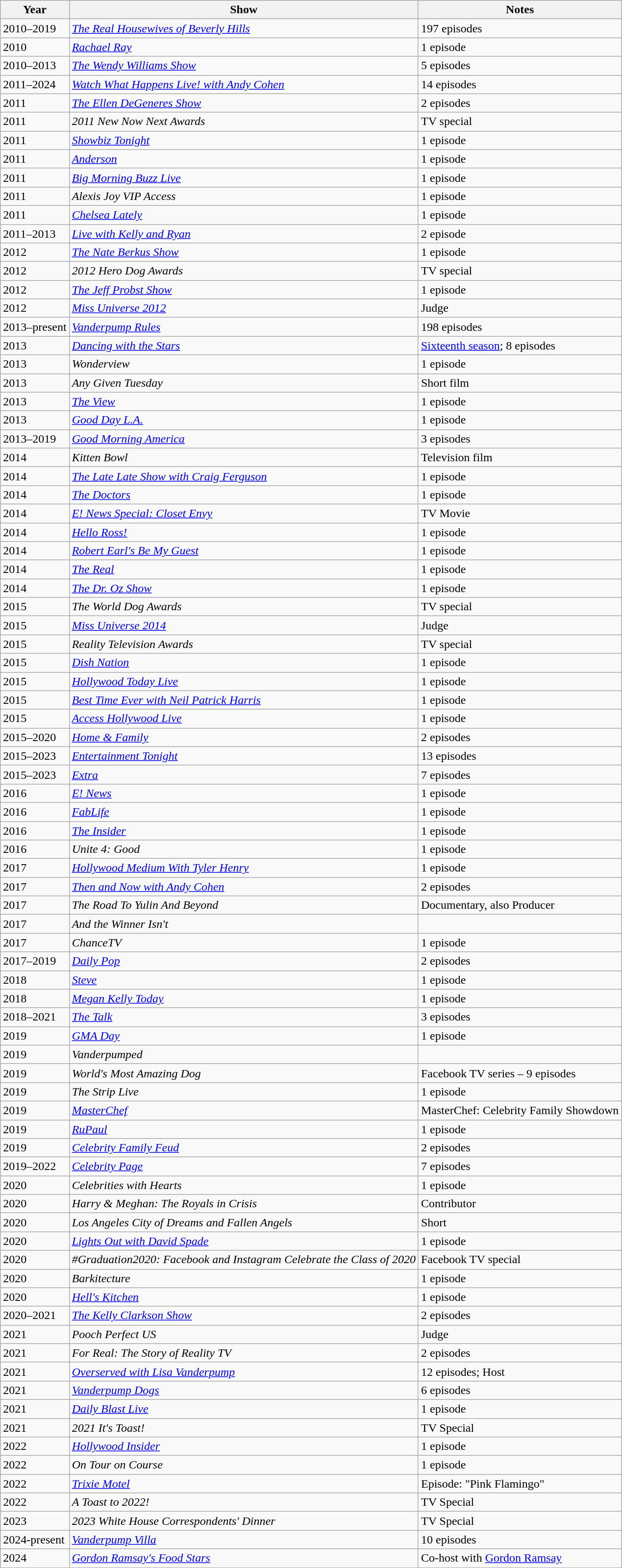<table class="wikitable">
<tr>
<th>Year</th>
<th>Show</th>
<th>Notes</th>
</tr>
<tr>
<td>2010–2019</td>
<td><em><a href='#'>The Real Housewives of Beverly Hills</a></em></td>
<td>197 episodes</td>
</tr>
<tr>
<td>2010</td>
<td><em><a href='#'>Rachael Ray</a></em></td>
<td>1 episode</td>
</tr>
<tr>
<td>2010–2013</td>
<td><em><a href='#'>The Wendy Williams Show</a></em></td>
<td>5 episodes</td>
</tr>
<tr>
<td>2011–2024</td>
<td><em><a href='#'>Watch What Happens Live! with Andy Cohen</a></em></td>
<td>14 episodes</td>
</tr>
<tr>
<td>2011</td>
<td><em><a href='#'>The Ellen DeGeneres Show</a></em></td>
<td>2 episodes</td>
</tr>
<tr>
<td>2011</td>
<td><em>2011 New Now Next Awards</em></td>
<td>TV special</td>
</tr>
<tr>
<td>2011</td>
<td><em><a href='#'>Showbiz Tonight</a></em></td>
<td>1 episode</td>
</tr>
<tr>
<td>2011</td>
<td><em><a href='#'>Anderson</a></em></td>
<td>1 episode</td>
</tr>
<tr>
<td>2011</td>
<td><em><a href='#'>Big Morning Buzz Live</a></em></td>
<td>1 episode</td>
</tr>
<tr>
<td>2011</td>
<td><em>Alexis Joy VIP Access</em></td>
<td>1 episode</td>
</tr>
<tr>
<td>2011</td>
<td><em><a href='#'>Chelsea Lately</a></em></td>
<td>1 episode</td>
</tr>
<tr>
<td>2011–2013</td>
<td><em><a href='#'>Live with Kelly and Ryan</a></em></td>
<td>2 episode</td>
</tr>
<tr>
<td>2012</td>
<td><em><a href='#'>The Nate Berkus Show</a></em></td>
<td>1 episode</td>
</tr>
<tr>
<td>2012</td>
<td><em>2012 Hero Dog Awards</em></td>
<td>TV special</td>
</tr>
<tr>
<td>2012</td>
<td><em><a href='#'>The Jeff Probst Show</a></em></td>
<td>1 episode</td>
</tr>
<tr>
<td>2012</td>
<td><em><a href='#'>Miss Universe 2012</a></em></td>
<td>Judge</td>
</tr>
<tr>
<td>2013–present</td>
<td><em><a href='#'>Vanderpump Rules</a></em></td>
<td>198 episodes</td>
</tr>
<tr>
<td>2013</td>
<td><em><a href='#'>Dancing with the Stars</a></em></td>
<td><a href='#'>Sixteenth season</a>; 8 episodes</td>
</tr>
<tr>
<td>2013</td>
<td><em>Wonderview</em></td>
<td>1 episode</td>
</tr>
<tr>
<td>2013</td>
<td><em>Any Given Tuesday</em></td>
<td>Short film</td>
</tr>
<tr>
<td>2013</td>
<td><em><a href='#'>The View</a></em></td>
<td>1 episode</td>
</tr>
<tr>
<td>2013</td>
<td><em><a href='#'>Good Day L.A.</a></em></td>
<td>1 episode</td>
</tr>
<tr>
<td>2013–2019</td>
<td><em><a href='#'>Good Morning America</a></em></td>
<td>3 episodes</td>
</tr>
<tr>
<td>2014</td>
<td><em>Kitten Bowl</em></td>
<td>Television film</td>
</tr>
<tr>
<td>2014</td>
<td><em><a href='#'>The Late Late Show with Craig Ferguson</a></em></td>
<td>1 episode</td>
</tr>
<tr>
<td>2014</td>
<td><em><a href='#'>The Doctors</a></em></td>
<td>1 episode</td>
</tr>
<tr>
<td>2014</td>
<td><em><a href='#'>E! News Special: Closet Envy</a></em></td>
<td>TV Movie</td>
</tr>
<tr>
<td>2014</td>
<td><em><a href='#'>Hello Ross!</a></em></td>
<td>1 episode</td>
</tr>
<tr>
<td>2014</td>
<td><em><a href='#'>Robert Earl's Be My Guest</a></em></td>
<td>1 episode</td>
</tr>
<tr>
<td>2014</td>
<td><em><a href='#'>The Real</a></em></td>
<td>1 episode</td>
</tr>
<tr>
<td>2014</td>
<td><em><a href='#'>The Dr. Oz Show</a></em></td>
<td>1 episode</td>
</tr>
<tr>
<td>2015</td>
<td><em>The World Dog Awards</em></td>
<td>TV special</td>
</tr>
<tr>
<td>2015</td>
<td><em><a href='#'>Miss Universe 2014</a></em></td>
<td>Judge</td>
</tr>
<tr>
<td>2015</td>
<td><em>Reality Television Awards</em></td>
<td>TV special</td>
</tr>
<tr>
<td>2015</td>
<td><em><a href='#'>Dish Nation</a></em></td>
<td>1 episode</td>
</tr>
<tr>
<td>2015</td>
<td><em><a href='#'>Hollywood Today Live</a></em></td>
<td>1 episode</td>
</tr>
<tr>
<td>2015</td>
<td><em><a href='#'>Best Time Ever with Neil Patrick Harris</a></em></td>
<td>1 episode</td>
</tr>
<tr>
<td>2015</td>
<td><em><a href='#'>Access Hollywood Live</a></em></td>
<td>1 episode</td>
</tr>
<tr>
<td>2015–2020</td>
<td><em><a href='#'>Home & Family</a></em></td>
<td>2 episodes</td>
</tr>
<tr>
<td>2015–2023</td>
<td><em><a href='#'>Entertainment Tonight</a></em></td>
<td>13 episodes</td>
</tr>
<tr>
<td>2015–2023</td>
<td><em><a href='#'>Extra</a></em></td>
<td>7 episodes</td>
</tr>
<tr>
<td>2016</td>
<td><em><a href='#'>E! News</a></em></td>
<td>1 episode</td>
</tr>
<tr>
<td>2016</td>
<td><em><a href='#'>FabLife</a></em></td>
<td>1 episode</td>
</tr>
<tr>
<td>2016</td>
<td><em><a href='#'>The Insider</a></em></td>
<td>1 episode</td>
</tr>
<tr>
<td>2016</td>
<td><em>Unite 4: Good</em></td>
<td>1 episode</td>
</tr>
<tr>
<td>2017</td>
<td><em><a href='#'>Hollywood Medium With Tyler Henry</a></em></td>
<td>1 episode</td>
</tr>
<tr>
<td>2017</td>
<td><em><a href='#'>Then and Now with Andy Cohen</a></em></td>
<td>2 episodes</td>
</tr>
<tr>
<td>2017</td>
<td><em>The Road To Yulin And Beyond</em></td>
<td>Documentary, also Producer</td>
</tr>
<tr>
<td>2017</td>
<td><em>And the Winner Isn't</em></td>
<td></td>
</tr>
<tr>
<td>2017</td>
<td><em>ChanceTV</em></td>
<td>1 episode</td>
</tr>
<tr>
<td>2017–2019</td>
<td><em><a href='#'>Daily Pop</a></em></td>
<td>2 episodes</td>
</tr>
<tr>
<td>2018</td>
<td><em><a href='#'>Steve</a></em></td>
<td>1 episode</td>
</tr>
<tr>
<td>2018</td>
<td><em><a href='#'>Megan Kelly Today</a></em></td>
<td>1 episode</td>
</tr>
<tr>
<td>2018–2021</td>
<td><em><a href='#'>The Talk</a></em></td>
<td>3 episodes</td>
</tr>
<tr>
<td>2019</td>
<td><em><a href='#'>GMA Day</a></em></td>
<td>1 episode</td>
</tr>
<tr>
<td>2019</td>
<td><em>Vanderpumped</em></td>
<td></td>
</tr>
<tr>
<td>2019</td>
<td><em>World's Most Amazing Dog</em></td>
<td>Facebook TV series – 9 episodes</td>
</tr>
<tr>
<td>2019</td>
<td><em>The Strip Live</em></td>
<td>1 episode</td>
</tr>
<tr>
<td>2019</td>
<td><em><a href='#'>MasterChef</a></em></td>
<td>MasterChef: Celebrity Family Showdown</td>
</tr>
<tr>
<td>2019</td>
<td><em><a href='#'>RuPaul</a></em></td>
<td>1 episode</td>
</tr>
<tr>
<td>2019</td>
<td><em><a href='#'>Celebrity Family Feud</a></em></td>
<td>2 episodes</td>
</tr>
<tr>
<td>2019–2022</td>
<td><em><a href='#'>Celebrity Page</a></em></td>
<td>7 episodes</td>
</tr>
<tr>
<td>2020</td>
<td><em>Celebrities with Hearts</em></td>
<td>1 episode</td>
</tr>
<tr>
<td>2020</td>
<td><em>Harry & Meghan: The Royals in Crisis</em></td>
<td>Contributor</td>
</tr>
<tr>
<td>2020</td>
<td><em>Los Angeles City of Dreams and Fallen Angels</em></td>
<td>Short</td>
</tr>
<tr>
<td>2020</td>
<td><em><a href='#'>Lights Out with David Spade</a></em></td>
<td>1 episode</td>
</tr>
<tr>
<td>2020</td>
<td><em>#Graduation2020: Facebook and Instagram Celebrate the Class of 2020</em></td>
<td>Facebook TV special</td>
</tr>
<tr>
<td>2020</td>
<td><em>Barkitecture</em></td>
<td>1 episode</td>
</tr>
<tr>
<td>2020</td>
<td><em><a href='#'>Hell's Kitchen</a></em></td>
<td>1 episode</td>
</tr>
<tr>
<td>2020–2021</td>
<td><em><a href='#'>The Kelly Clarkson Show</a></em></td>
<td>2 episodes</td>
</tr>
<tr>
<td>2021</td>
<td><em>Pooch Perfect US</em></td>
<td>Judge</td>
</tr>
<tr>
<td>2021</td>
<td><em>For Real: The Story of Reality TV</em></td>
<td>2 episodes</td>
</tr>
<tr>
<td>2021</td>
<td><em><a href='#'>Overserved with Lisa Vanderpump</a></em></td>
<td>12 episodes; Host</td>
</tr>
<tr>
<td>2021</td>
<td><em><a href='#'>Vanderpump Dogs</a></em></td>
<td>6 episodes</td>
</tr>
<tr>
<td>2021</td>
<td><em><a href='#'>Daily Blast Live</a></em></td>
<td>1 episode</td>
</tr>
<tr>
<td>2021</td>
<td><em>2021 It's Toast!</em></td>
<td>TV Special</td>
</tr>
<tr>
<td>2022</td>
<td><em><a href='#'>Hollywood Insider</a></em></td>
<td>1 episode</td>
</tr>
<tr>
<td>2022</td>
<td><em>On Tour on Course</em></td>
<td>1 episode</td>
</tr>
<tr>
<td>2022</td>
<td><em><a href='#'>Trixie Motel</a></em></td>
<td>Episode: "Pink Flamingo"</td>
</tr>
<tr>
<td>2022</td>
<td><em>A Toast to 2022!</em></td>
<td>TV Special</td>
</tr>
<tr>
<td>2023</td>
<td><em>2023 White House Correspondents' Dinner</em></td>
<td>TV Special</td>
</tr>
<tr>
<td>2024-present</td>
<td><em><a href='#'>Vanderpump Villa</a></em></td>
<td>10 episodes</td>
</tr>
<tr>
<td>2024</td>
<td><em><a href='#'>Gordon Ramsay's Food Stars</a></em></td>
<td>Co-host with <a href='#'>Gordon Ramsay</a></td>
</tr>
</table>
